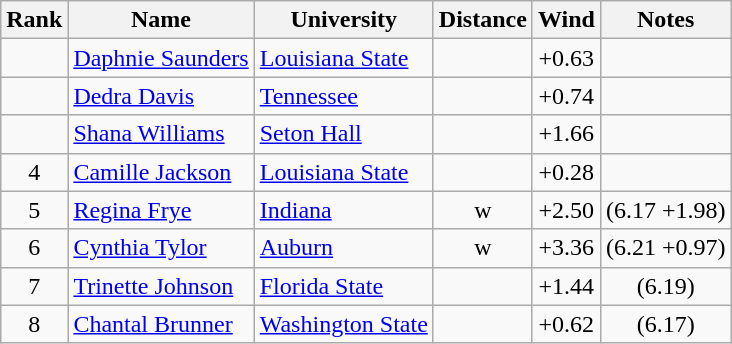<table class="wikitable sortable" style="text-align:center">
<tr>
<th>Rank</th>
<th>Name</th>
<th>University</th>
<th>Distance</th>
<th>Wind</th>
<th>Notes</th>
</tr>
<tr>
<td></td>
<td align=left><a href='#'>Daphnie Saunders</a> </td>
<td align="left"><a href='#'>Louisiana State</a></td>
<td></td>
<td>+0.63</td>
<td></td>
</tr>
<tr>
<td></td>
<td align=left><a href='#'>Dedra Davis</a> </td>
<td align=left><a href='#'>Tennessee</a></td>
<td></td>
<td>+0.74</td>
<td></td>
</tr>
<tr>
<td></td>
<td align=left><a href='#'>Shana Williams</a></td>
<td align=left><a href='#'>Seton Hall</a></td>
<td></td>
<td>+1.66</td>
<td></td>
</tr>
<tr>
<td>4</td>
<td align=left><a href='#'>Camille Jackson</a></td>
<td align="left"><a href='#'>Louisiana State</a></td>
<td></td>
<td>+0.28</td>
<td></td>
</tr>
<tr>
<td>5</td>
<td align=left><a href='#'>Regina Frye</a></td>
<td align="left"><a href='#'>Indiana</a></td>
<td>w</td>
<td>+2.50</td>
<td>(6.17 +1.98)</td>
</tr>
<tr>
<td>6</td>
<td align=left><a href='#'>Cynthia Tylor</a></td>
<td align="left"><a href='#'>Auburn</a></td>
<td>w</td>
<td>+3.36</td>
<td>(6.21 +0.97)</td>
</tr>
<tr>
<td>7</td>
<td align=left><a href='#'>Trinette Johnson</a></td>
<td align="left"><a href='#'>Florida State</a></td>
<td></td>
<td>+1.44</td>
<td>(6.19)</td>
</tr>
<tr>
<td>8</td>
<td align=left><a href='#'>Chantal Brunner</a> </td>
<td align=left><a href='#'>Washington State</a></td>
<td></td>
<td>+0.62</td>
<td>(6.17)</td>
</tr>
</table>
